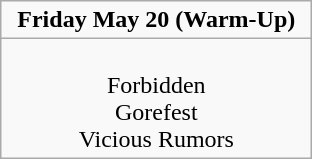<table class="wikitable">
<tr>
<td colspan="3" align="center"><strong>Friday May 20 (Warm-Up)</strong></td>
</tr>
<tr>
<td valign="top" align="center" width=200><br>Forbidden
<br>Gorefest
<br>Vicious Rumors</td>
</tr>
</table>
